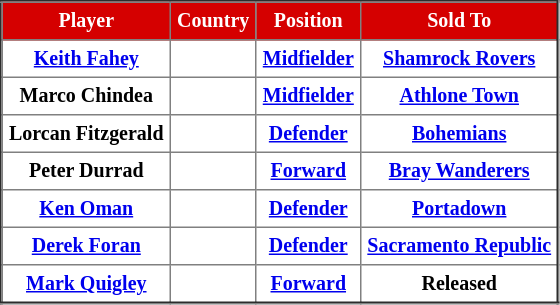<table border="2" cellpadding="4" style="border-collapse:collapse; text-align:center; font-size:smaller;">
<tr style="background:#d50000; color:white">
<th><strong>Player</strong></th>
<th><strong>Country</strong></th>
<th><strong>Position</strong></th>
<th><strong>Sold To</strong></th>
</tr>
<tr bgcolor="">
<th><a href='#'>Keith Fahey</a></th>
<th></th>
<th><a href='#'>Midfielder</a></th>
<th> <a href='#'>Shamrock Rovers</a></th>
</tr>
<tr bgcolor="">
<th>Marco Chindea</th>
<th></th>
<th><a href='#'>Midfielder</a></th>
<th> <a href='#'>Athlone Town</a></th>
</tr>
<tr bgcolor="">
<th>Lorcan Fitzgerald</th>
<th></th>
<th><a href='#'>Defender</a></th>
<th> <a href='#'>Bohemians</a></th>
</tr>
<tr bgcolor="">
<th>Peter Durrad</th>
<th></th>
<th><a href='#'>Forward</a></th>
<th> <a href='#'>Bray Wanderers</a></th>
</tr>
<tr bgcolor="">
<th><a href='#'>Ken Oman</a></th>
<th></th>
<th><a href='#'>Defender</a></th>
<th> <a href='#'>Portadown</a></th>
</tr>
<tr bgcolor="">
<th><a href='#'>Derek Foran</a></th>
<th></th>
<th><a href='#'>Defender</a></th>
<th> <a href='#'>Sacramento Republic</a></th>
</tr>
<tr bgcolor="">
<th><a href='#'>Mark Quigley</a></th>
<th></th>
<th><a href='#'>Forward</a></th>
<th>Released</th>
</tr>
</table>
